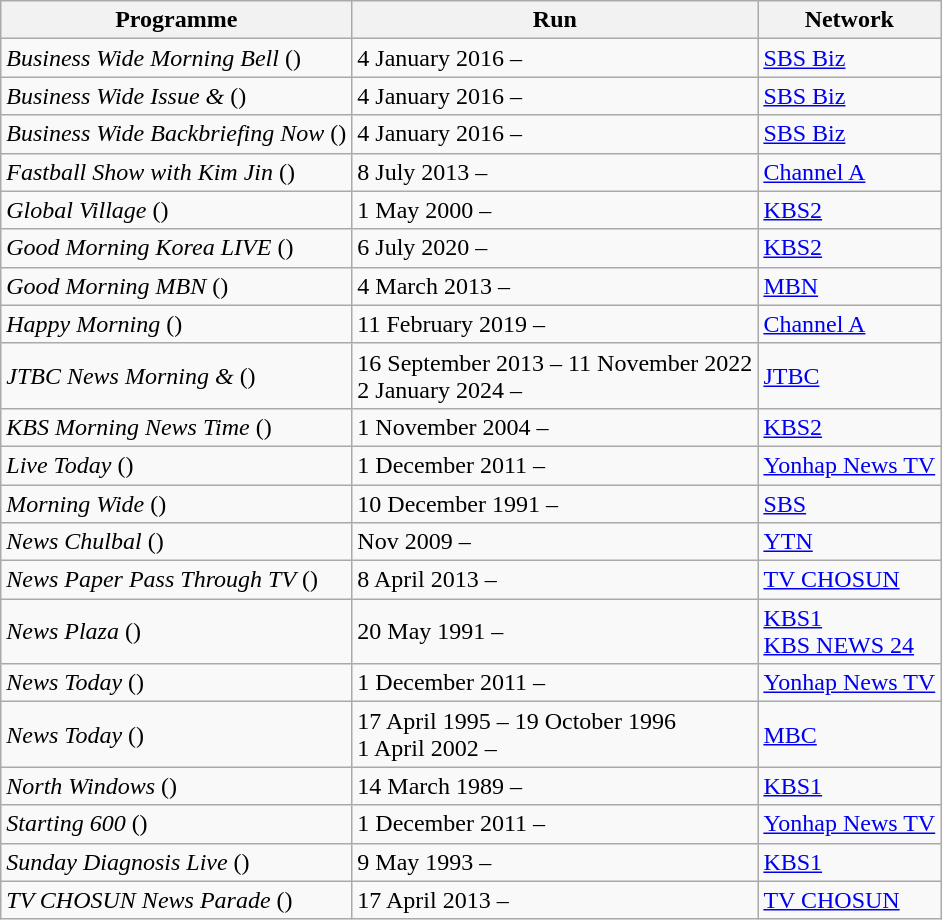<table class="wikitable sortable">
<tr>
<th>Programme</th>
<th>Run</th>
<th>Network</th>
</tr>
<tr>
<td><em>Business Wide Morning Bell</em> ()</td>
<td>4 January 2016 –</td>
<td><a href='#'>SBS Biz</a></td>
</tr>
<tr>
<td><em>Business Wide Issue &</em> ()</td>
<td>4 January 2016 –</td>
<td><a href='#'>SBS Biz</a></td>
</tr>
<tr>
<td><em>Business Wide Backbriefing Now</em> ()</td>
<td>4 January 2016 –</td>
<td><a href='#'>SBS Biz</a></td>
</tr>
<tr>
<td><em>Fastball Show with Kim Jin</em> ()</td>
<td>8 July 2013 –</td>
<td><a href='#'>Channel A</a></td>
</tr>
<tr>
<td><em>Global Village</em> ()</td>
<td>1 May 2000 –</td>
<td><a href='#'>KBS2</a></td>
</tr>
<tr>
<td><em>Good Morning Korea LIVE</em> ()</td>
<td>6 July 2020 –</td>
<td><a href='#'>KBS2</a></td>
</tr>
<tr>
<td><em>Good Morning MBN</em> ()</td>
<td>4 March 2013 –</td>
<td><a href='#'>MBN</a></td>
</tr>
<tr>
<td><em>Happy Morning</em> ()</td>
<td>11 February 2019 –</td>
<td><a href='#'>Channel A</a></td>
</tr>
<tr>
<td><em>JTBC News Morning &</em> ()</td>
<td>16 September 2013 – 11 November 2022<br>2 January 2024 –</td>
<td><a href='#'>JTBC</a></td>
</tr>
<tr>
<td><em>KBS Morning News Time</em> ()</td>
<td>1 November 2004 –</td>
<td><a href='#'>KBS2</a></td>
</tr>
<tr>
<td><em>Live Today</em> ()</td>
<td>1 December 2011 –</td>
<td><a href='#'>Yonhap News TV</a></td>
</tr>
<tr>
<td><em>Morning Wide</em> ()</td>
<td>10 December 1991 –</td>
<td><a href='#'>SBS</a></td>
</tr>
<tr>
<td><em>News Chulbal</em> ()</td>
<td>Nov 2009 –</td>
<td><a href='#'>YTN</a></td>
</tr>
<tr>
<td><em>News Paper Pass Through TV</em> ()</td>
<td>8 April 2013 –</td>
<td><a href='#'>TV CHOSUN</a></td>
</tr>
<tr>
<td><em>News Plaza</em> ()</td>
<td>20 May 1991 –</td>
<td><a href='#'>KBS1</a><br><a href='#'>KBS NEWS 24</a></td>
</tr>
<tr>
<td><em>News Today</em> ()</td>
<td>1 December 2011 –</td>
<td><a href='#'>Yonhap News TV</a></td>
</tr>
<tr>
<td><em>News Today</em> ()</td>
<td>17 April 1995 – 19 October 1996<br>1 April 2002 –</td>
<td><a href='#'>MBC</a></td>
</tr>
<tr>
<td><em>North Windows</em> ()</td>
<td>14 March 1989 –</td>
<td><a href='#'>KBS1</a></td>
</tr>
<tr>
<td><em>Starting 600</em> ()</td>
<td>1 December 2011 –</td>
<td><a href='#'>Yonhap News TV</a></td>
</tr>
<tr>
<td><em>Sunday Diagnosis Live</em> ()</td>
<td>9 May 1993 –</td>
<td><a href='#'>KBS1</a></td>
</tr>
<tr>
<td><em>TV CHOSUN News Parade</em> ()</td>
<td>17 April 2013 –</td>
<td><a href='#'>TV CHOSUN</a></td>
</tr>
</table>
